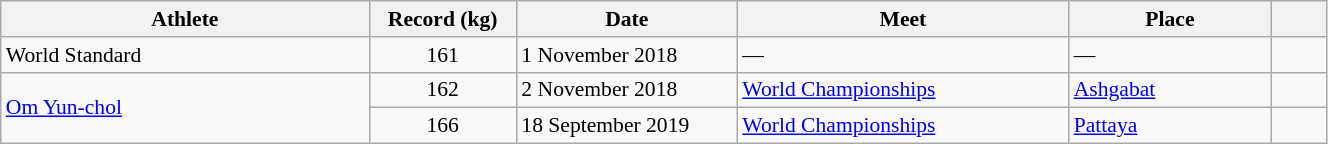<table class="wikitable" style="font-size:90%; width: 70%;">
<tr>
<th width=20%>Athlete</th>
<th width=8%>Record (kg)</th>
<th width=12%>Date</th>
<th width=18%>Meet</th>
<th width=11%>Place</th>
<th width=3%></th>
</tr>
<tr>
<td>World Standard</td>
<td align="center">161</td>
<td>1 November 2018</td>
<td>—</td>
<td>—</td>
<td></td>
</tr>
<tr>
<td rowspan=2> <a href='#'>Om Yun-chol</a></td>
<td align="center">162</td>
<td>2 November 2018</td>
<td><a href='#'>World Championships</a></td>
<td><a href='#'>Ashgabat</a></td>
<td></td>
</tr>
<tr>
<td align="center">166</td>
<td>18 September 2019</td>
<td><a href='#'>World Championships</a></td>
<td><a href='#'>Pattaya</a></td>
<td></td>
</tr>
</table>
